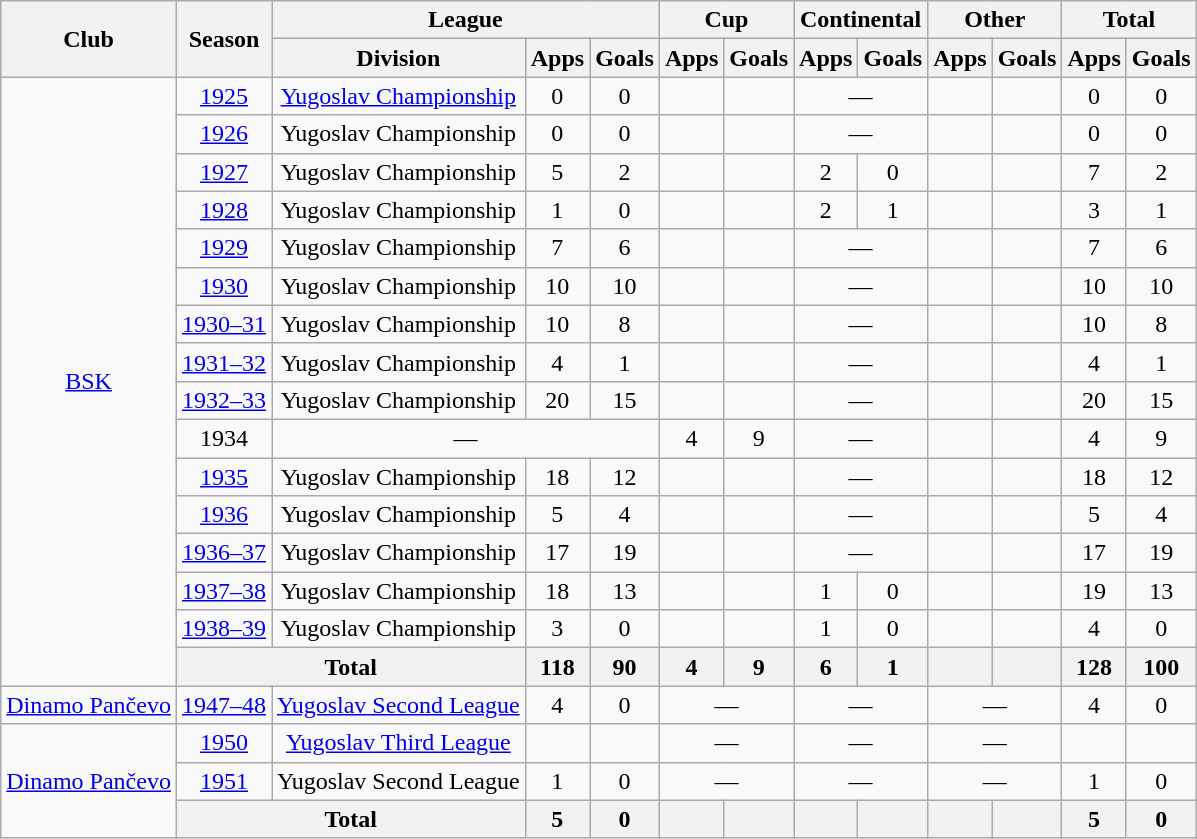<table class="wikitable" style="text-align:center">
<tr>
<th rowspan=2>Club</th>
<th rowspan=2>Season</th>
<th colspan="3">League</th>
<th colspan=2>Cup</th>
<th colspan=2>Continental</th>
<th colspan=2>Other</th>
<th colspan=2>Total</th>
</tr>
<tr>
<th>Division</th>
<th>Apps</th>
<th>Goals</th>
<th>Apps</th>
<th>Goals</th>
<th>Apps</th>
<th>Goals</th>
<th>Apps</th>
<th>Goals</th>
<th>Apps</th>
<th>Goals</th>
</tr>
<tr>
<td rowspan=16><a href='#'>BSK</a></td>
<td><a href='#'>1925</a></td>
<td><a href='#'>Yugoslav Championship</a></td>
<td>0</td>
<td>0</td>
<td></td>
<td></td>
<td colspan=2>—</td>
<td></td>
<td></td>
<td>0</td>
<td>0</td>
</tr>
<tr>
<td><a href='#'>1926</a></td>
<td>Yugoslav Championship</td>
<td>0</td>
<td>0</td>
<td></td>
<td></td>
<td colspan=2>—</td>
<td></td>
<td></td>
<td>0</td>
<td>0</td>
</tr>
<tr>
<td><a href='#'>1927</a></td>
<td>Yugoslav Championship</td>
<td>5</td>
<td>2</td>
<td></td>
<td></td>
<td>2</td>
<td>0</td>
<td></td>
<td></td>
<td>7</td>
<td>2</td>
</tr>
<tr>
<td><a href='#'>1928</a></td>
<td>Yugoslav Championship</td>
<td>1</td>
<td>0</td>
<td></td>
<td></td>
<td>2</td>
<td>1</td>
<td></td>
<td></td>
<td>3</td>
<td>1</td>
</tr>
<tr>
<td><a href='#'>1929</a></td>
<td>Yugoslav Championship</td>
<td>7</td>
<td>6</td>
<td></td>
<td></td>
<td colspan=2>—</td>
<td></td>
<td></td>
<td>7</td>
<td>6</td>
</tr>
<tr>
<td><a href='#'>1930</a></td>
<td>Yugoslav Championship</td>
<td>10</td>
<td>10</td>
<td></td>
<td></td>
<td colspan=2>—</td>
<td></td>
<td></td>
<td>10</td>
<td>10</td>
</tr>
<tr>
<td><a href='#'>1930–31</a></td>
<td>Yugoslav Championship</td>
<td>10</td>
<td>8</td>
<td></td>
<td></td>
<td colspan=2>—</td>
<td></td>
<td></td>
<td>10</td>
<td>8</td>
</tr>
<tr>
<td><a href='#'>1931–32</a></td>
<td>Yugoslav Championship</td>
<td>4</td>
<td>1</td>
<td></td>
<td></td>
<td colspan=2>—</td>
<td></td>
<td></td>
<td>4</td>
<td>1</td>
</tr>
<tr>
<td><a href='#'>1932–33</a></td>
<td>Yugoslav Championship</td>
<td>20</td>
<td>15</td>
<td></td>
<td></td>
<td colspan=2>—</td>
<td></td>
<td></td>
<td>20</td>
<td>15</td>
</tr>
<tr>
<td>1934</td>
<td colspan=3>—</td>
<td>4</td>
<td>9</td>
<td colspan=2>—</td>
<td></td>
<td></td>
<td>4</td>
<td>9</td>
</tr>
<tr>
<td><a href='#'>1935</a></td>
<td>Yugoslav Championship</td>
<td>18</td>
<td>12</td>
<td></td>
<td></td>
<td colspan=2>—</td>
<td></td>
<td></td>
<td>18</td>
<td>12</td>
</tr>
<tr>
<td><a href='#'>1936</a></td>
<td>Yugoslav Championship</td>
<td>5</td>
<td>4</td>
<td></td>
<td></td>
<td colspan=2>—</td>
<td></td>
<td></td>
<td>5</td>
<td>4</td>
</tr>
<tr>
<td><a href='#'>1936–37</a></td>
<td>Yugoslav Championship</td>
<td>17</td>
<td>19</td>
<td></td>
<td></td>
<td colspan=2>—</td>
<td></td>
<td></td>
<td>17</td>
<td>19</td>
</tr>
<tr>
<td><a href='#'>1937–38</a></td>
<td>Yugoslav Championship</td>
<td>18</td>
<td>13</td>
<td></td>
<td></td>
<td>1</td>
<td>0</td>
<td></td>
<td></td>
<td>19</td>
<td>13</td>
</tr>
<tr>
<td><a href='#'>1938–39</a></td>
<td>Yugoslav Championship</td>
<td>3</td>
<td>0</td>
<td></td>
<td></td>
<td>1</td>
<td>0</td>
<td></td>
<td></td>
<td>4</td>
<td>0</td>
</tr>
<tr>
<th colspan="2">Total</th>
<th>118</th>
<th>90</th>
<th>4</th>
<th>9</th>
<th>6</th>
<th>1</th>
<th></th>
<th></th>
<th>128</th>
<th>100</th>
</tr>
<tr>
<td><a href='#'>Dinamo Pančevo</a></td>
<td><a href='#'>1947–48</a></td>
<td><a href='#'>Yugoslav Second League</a></td>
<td>4</td>
<td>0</td>
<td colspan=2>—</td>
<td colspan=2>—</td>
<td colspan=2>—</td>
<td>4</td>
<td>0</td>
</tr>
<tr>
<td rowspan=3><a href='#'>Dinamo Pančevo</a></td>
<td><a href='#'>1950</a></td>
<td><a href='#'>Yugoslav Third League</a></td>
<td></td>
<td></td>
<td colspan=2>—</td>
<td colspan=2>—</td>
<td colspan=2>—</td>
<td></td>
<td></td>
</tr>
<tr>
<td><a href='#'>1951</a></td>
<td>Yugoslav Second League</td>
<td>1</td>
<td>0</td>
<td colspan=2>—</td>
<td colspan=2>—</td>
<td colspan=2>—</td>
<td>1</td>
<td>0</td>
</tr>
<tr>
<th colspan="2">Total</th>
<th>5</th>
<th>0</th>
<th></th>
<th></th>
<th></th>
<th></th>
<th></th>
<th></th>
<th>5</th>
<th>0</th>
</tr>
</table>
